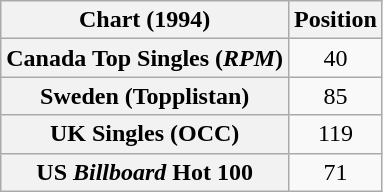<table class="wikitable sortable plainrowheaders" style="text-align:center">
<tr>
<th>Chart (1994)</th>
<th>Position</th>
</tr>
<tr>
<th scope="row">Canada Top Singles (<em>RPM</em>)</th>
<td>40</td>
</tr>
<tr>
<th scope="row">Sweden (Topplistan)</th>
<td>85</td>
</tr>
<tr>
<th scope="row">UK Singles (OCC)</th>
<td>119</td>
</tr>
<tr>
<th scope="row">US <em>Billboard</em> Hot 100</th>
<td>71</td>
</tr>
</table>
